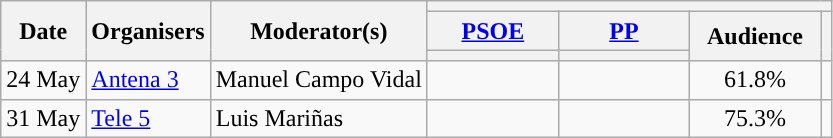<table class="wikitable" style="text-align:center;">
<tr>
<th rowspan="3">Date</th>
<th rowspan="3">Organisers</th>
<th rowspan="3">Moderator(s)</th>
<th colspan="4">    </th>
</tr>
<tr>
<th scope="col" style="width:5em;"><a href='#'>PSOE</a></th>
<th scope="col" style="width:5em;"><a href='#'>PP</a></th>
<th rowspan="2" scope="col" style="width:5em;">Audience</th>
<th rowspan="2"></th>
</tr>
<tr>
<th style="color:inherit;background:"></th>
<th style="color:inherit;background:"></th>
</tr>
<tr>
<td style="white-space:nowrap; text-align:left;">24 May</td>
<td style="white-space:nowrap; text-align:left;"><a href='#'>Antena 3</a></td>
<td style="white-space:nowrap; text-align:left;">Manuel Campo Vidal</td>
<td></td>
<td></td>
<td>61.8%<br></td>
<td><br></td>
</tr>
<tr>
<td style="white-space:nowrap; text-align:left;">31 May</td>
<td style="white-space:nowrap; text-align:left;"><a href='#'>Tele 5</a></td>
<td style="white-space:nowrap; text-align:left;">Luis Mariñas</td>
<td></td>
<td></td>
<td>75.3%<br></td>
<td><br></td>
</tr>
</table>
